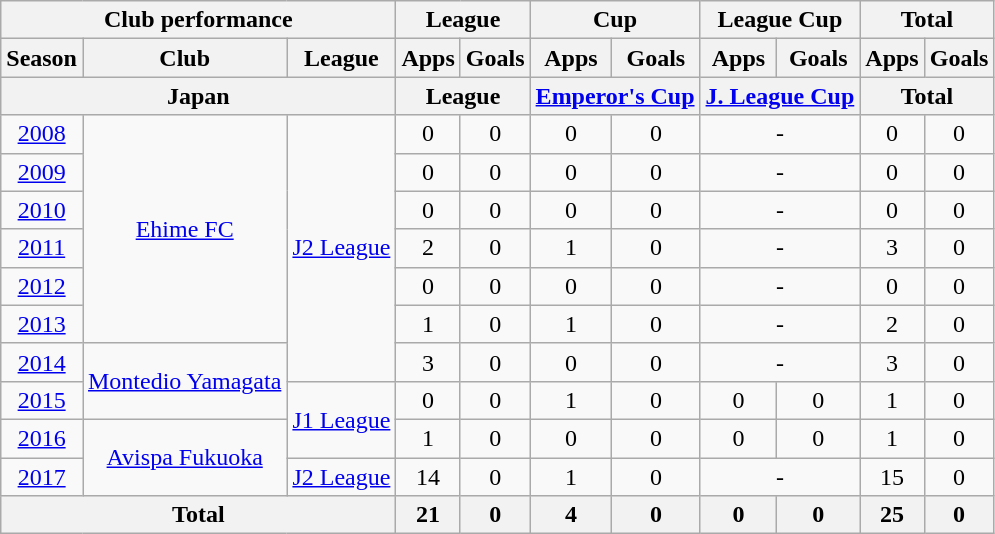<table class="wikitable" style="text-align:center;">
<tr>
<th colspan=3>Club performance</th>
<th colspan=2>League</th>
<th colspan=2>Cup</th>
<th colspan=2>League Cup</th>
<th colspan=2>Total</th>
</tr>
<tr>
<th>Season</th>
<th>Club</th>
<th>League</th>
<th>Apps</th>
<th>Goals</th>
<th>Apps</th>
<th>Goals</th>
<th>Apps</th>
<th>Goals</th>
<th>Apps</th>
<th>Goals</th>
</tr>
<tr>
<th colspan=3>Japan</th>
<th colspan=2>League</th>
<th colspan=2><a href='#'>Emperor's Cup</a></th>
<th colspan=2><a href='#'>J. League Cup</a></th>
<th colspan=2>Total</th>
</tr>
<tr>
<td><a href='#'>2008</a></td>
<td rowspan="6"><a href='#'>Ehime FC</a></td>
<td rowspan="7"><a href='#'>J2 League</a></td>
<td>0</td>
<td>0</td>
<td>0</td>
<td>0</td>
<td colspan="2">-</td>
<td>0</td>
<td>0</td>
</tr>
<tr>
<td><a href='#'>2009</a></td>
<td>0</td>
<td>0</td>
<td>0</td>
<td>0</td>
<td colspan="2">-</td>
<td>0</td>
<td>0</td>
</tr>
<tr>
<td><a href='#'>2010</a></td>
<td>0</td>
<td>0</td>
<td>0</td>
<td>0</td>
<td colspan="2">-</td>
<td>0</td>
<td>0</td>
</tr>
<tr>
<td><a href='#'>2011</a></td>
<td>2</td>
<td>0</td>
<td>1</td>
<td>0</td>
<td colspan="2">-</td>
<td>3</td>
<td>0</td>
</tr>
<tr>
<td><a href='#'>2012</a></td>
<td>0</td>
<td>0</td>
<td>0</td>
<td>0</td>
<td colspan="2">-</td>
<td>0</td>
<td>0</td>
</tr>
<tr>
<td><a href='#'>2013</a></td>
<td>1</td>
<td>0</td>
<td>1</td>
<td>0</td>
<td colspan="2">-</td>
<td>2</td>
<td>0</td>
</tr>
<tr>
<td><a href='#'>2014</a></td>
<td rowspan="2"><a href='#'>Montedio Yamagata</a></td>
<td>3</td>
<td>0</td>
<td>0</td>
<td>0</td>
<td colspan="2">-</td>
<td>3</td>
<td>0</td>
</tr>
<tr>
<td><a href='#'>2015</a></td>
<td rowspan="2"><a href='#'>J1 League</a></td>
<td>0</td>
<td>0</td>
<td>1</td>
<td>0</td>
<td>0</td>
<td>0</td>
<td>1</td>
<td>0</td>
</tr>
<tr>
<td><a href='#'>2016</a></td>
<td rowspan="2"><a href='#'>Avispa Fukuoka</a></td>
<td>1</td>
<td>0</td>
<td>0</td>
<td>0</td>
<td>0</td>
<td>0</td>
<td>1</td>
<td>0</td>
</tr>
<tr>
<td><a href='#'>2017</a></td>
<td rowspan="1"><a href='#'>J2 League</a></td>
<td>14</td>
<td>0</td>
<td>1</td>
<td>0</td>
<td colspan="2">-</td>
<td>15</td>
<td>0</td>
</tr>
<tr>
<th colspan=3>Total</th>
<th>21</th>
<th>0</th>
<th>4</th>
<th>0</th>
<th>0</th>
<th>0</th>
<th>25</th>
<th>0</th>
</tr>
</table>
